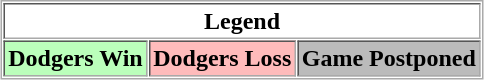<table align="center" border="1" cellpadding="2" cellspacing="1" style="border:1px solid #aaa">
<tr>
<th colspan="3">Legend</th>
</tr>
<tr>
<th bgcolor="bbffbb">Dodgers Win</th>
<th bgcolor="ffbbbb">Dodgers Loss</th>
<th bgcolor="bbbbbb">Game Postponed</th>
</tr>
</table>
